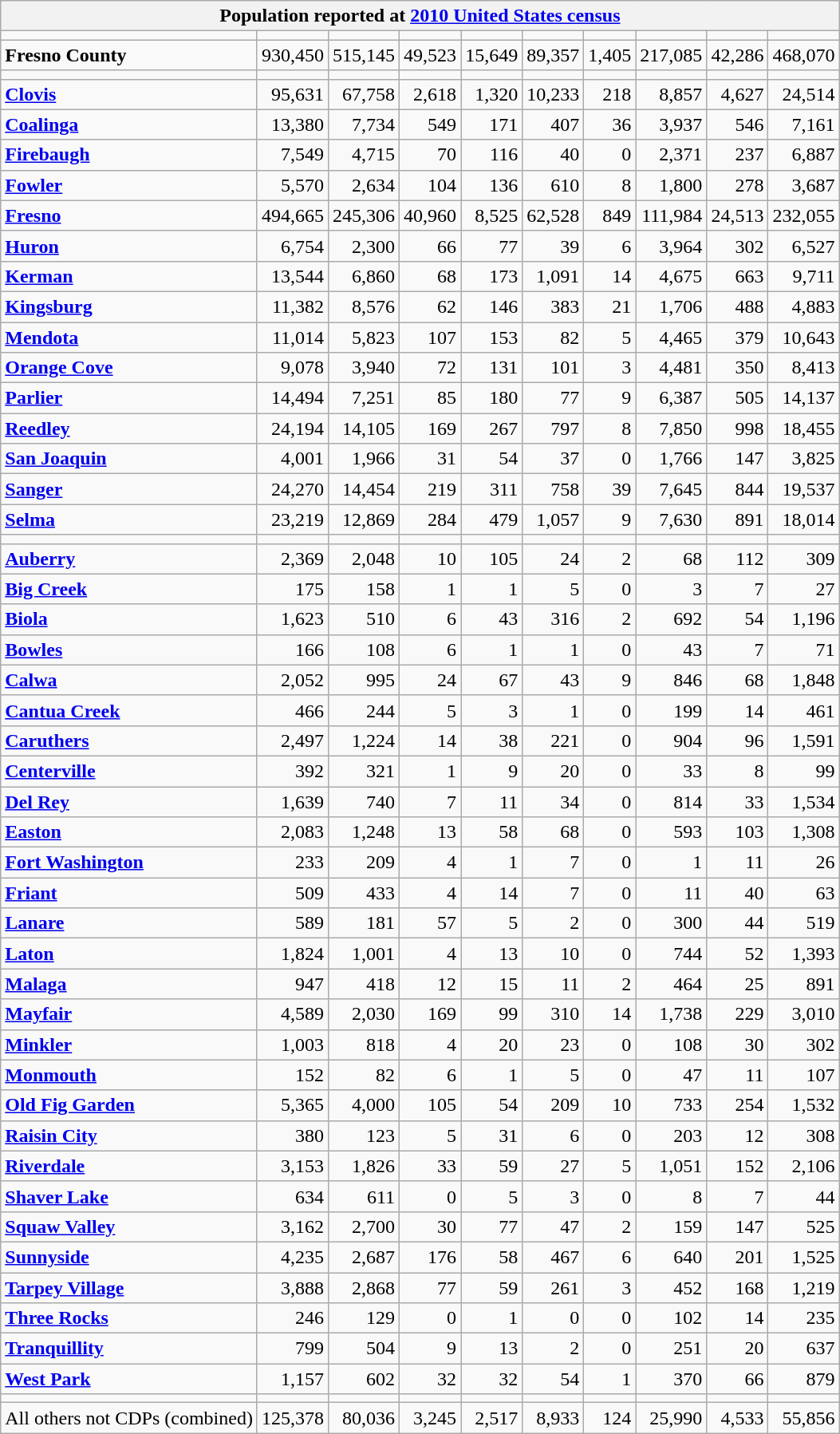<table class="wikitable collapsible collapsed">
<tr>
<th colspan="10">Population reported at <a href='#'>2010 United States census</a></th>
</tr>
<tr>
<td></td>
<td></td>
<td></td>
<td></td>
<td></td>
<td></td>
<td></td>
<td></td>
<td></td>
<td></td>
</tr>
<tr>
<td><strong> Fresno County</strong></td>
<td align="right">930,450</td>
<td align="right">515,145</td>
<td align="right">49,523</td>
<td align="right">15,649</td>
<td align="right">89,357</td>
<td align="right">1,405</td>
<td align="right">217,085</td>
<td align="right">42,286</td>
<td align="right">468,070</td>
</tr>
<tr>
<td></td>
<td></td>
<td></td>
<td></td>
<td></td>
<td></td>
<td></td>
<td></td>
<td></td>
<td></td>
</tr>
<tr>
<td><strong><a href='#'>Clovis</a></strong></td>
<td align="right">95,631</td>
<td align="right">67,758</td>
<td align="right">2,618</td>
<td align="right">1,320</td>
<td align="right">10,233</td>
<td align="right">218</td>
<td align="right">8,857</td>
<td align="right">4,627</td>
<td align="right">24,514</td>
</tr>
<tr>
<td><strong><a href='#'>Coalinga</a></strong></td>
<td align="right">13,380</td>
<td align="right">7,734</td>
<td align="right">549</td>
<td align="right">171</td>
<td align="right">407</td>
<td align="right">36</td>
<td align="right">3,937</td>
<td align="right">546</td>
<td align="right">7,161</td>
</tr>
<tr>
<td><strong><a href='#'>Firebaugh</a></strong></td>
<td align="right">7,549</td>
<td align="right">4,715</td>
<td align="right">70</td>
<td align="right">116</td>
<td align="right">40</td>
<td align="right">0</td>
<td align="right">2,371</td>
<td align="right">237</td>
<td align="right">6,887</td>
</tr>
<tr>
<td><strong><a href='#'>Fowler</a></strong></td>
<td align="right">5,570</td>
<td align="right">2,634</td>
<td align="right">104</td>
<td align="right">136</td>
<td align="right">610</td>
<td align="right">8</td>
<td align="right">1,800</td>
<td align="right">278</td>
<td align="right">3,687</td>
</tr>
<tr>
<td><strong><a href='#'>Fresno</a></strong></td>
<td align="right">494,665</td>
<td align="right">245,306</td>
<td align="right">40,960</td>
<td align="right">8,525</td>
<td align="right">62,528</td>
<td align="right">849</td>
<td align="right">111,984</td>
<td align="right">24,513</td>
<td align="right">232,055</td>
</tr>
<tr>
<td><strong><a href='#'>Huron</a></strong></td>
<td align="right">6,754</td>
<td align="right">2,300</td>
<td align="right">66</td>
<td align="right">77</td>
<td align="right">39</td>
<td align="right">6</td>
<td align="right">3,964</td>
<td align="right">302</td>
<td align="right">6,527</td>
</tr>
<tr>
<td><strong><a href='#'>Kerman</a></strong></td>
<td align="right">13,544</td>
<td align="right">6,860</td>
<td align="right">68</td>
<td align="right">173</td>
<td align="right">1,091</td>
<td align="right">14</td>
<td align="right">4,675</td>
<td align="right">663</td>
<td align="right">9,711</td>
</tr>
<tr>
<td><strong><a href='#'>Kingsburg</a></strong></td>
<td align="right">11,382</td>
<td align="right">8,576</td>
<td align="right">62</td>
<td align="right">146</td>
<td align="right">383</td>
<td align="right">21</td>
<td align="right">1,706</td>
<td align="right">488</td>
<td align="right">4,883</td>
</tr>
<tr>
<td><strong><a href='#'>Mendota</a></strong></td>
<td align="right">11,014</td>
<td align="right">5,823</td>
<td align="right">107</td>
<td align="right">153</td>
<td align="right">82</td>
<td align="right">5</td>
<td align="right">4,465</td>
<td align="right">379</td>
<td align="right">10,643</td>
</tr>
<tr>
<td><strong><a href='#'>Orange Cove</a></strong></td>
<td align="right">9,078</td>
<td align="right">3,940</td>
<td align="right">72</td>
<td align="right">131</td>
<td align="right">101</td>
<td align="right">3</td>
<td align="right">4,481</td>
<td align="right">350</td>
<td align="right">8,413</td>
</tr>
<tr>
<td><strong><a href='#'>Parlier</a></strong></td>
<td align="right">14,494</td>
<td align="right">7,251</td>
<td align="right">85</td>
<td align="right">180</td>
<td align="right">77</td>
<td align="right">9</td>
<td align="right">6,387</td>
<td align="right">505</td>
<td align="right">14,137</td>
</tr>
<tr>
<td><strong><a href='#'>Reedley</a></strong></td>
<td align="right">24,194</td>
<td align="right">14,105</td>
<td align="right">169</td>
<td align="right">267</td>
<td align="right">797</td>
<td align="right">8</td>
<td align="right">7,850</td>
<td align="right">998</td>
<td align="right">18,455</td>
</tr>
<tr>
<td><strong><a href='#'>San Joaquin</a></strong></td>
<td align="right">4,001</td>
<td align="right">1,966</td>
<td align="right">31</td>
<td align="right">54</td>
<td align="right">37</td>
<td align="right">0</td>
<td align="right">1,766</td>
<td align="right">147</td>
<td align="right">3,825</td>
</tr>
<tr>
<td><strong><a href='#'>Sanger</a></strong></td>
<td align="right">24,270</td>
<td align="right">14,454</td>
<td align="right">219</td>
<td align="right">311</td>
<td align="right">758</td>
<td align="right">39</td>
<td align="right">7,645</td>
<td align="right">844</td>
<td align="right">19,537</td>
</tr>
<tr>
<td><strong><a href='#'>Selma</a></strong></td>
<td align="right">23,219</td>
<td align="right">12,869</td>
<td align="right">284</td>
<td align="right">479</td>
<td align="right">1,057</td>
<td align="right">9</td>
<td align="right">7,630</td>
<td align="right">891</td>
<td align="right">18,014</td>
</tr>
<tr>
<td></td>
<td></td>
<td></td>
<td></td>
<td></td>
<td></td>
<td></td>
<td></td>
<td></td>
<td></td>
</tr>
<tr>
<td><strong><a href='#'>Auberry</a></strong></td>
<td align="right">2,369</td>
<td align="right">2,048</td>
<td align="right">10</td>
<td align="right">105</td>
<td align="right">24</td>
<td align="right">2</td>
<td align="right">68</td>
<td align="right">112</td>
<td align="right">309</td>
</tr>
<tr>
<td><strong><a href='#'>Big Creek</a></strong></td>
<td align="right">175</td>
<td align="right">158</td>
<td align="right">1</td>
<td align="right">1</td>
<td align="right">5</td>
<td align="right">0</td>
<td align="right">3</td>
<td align="right">7</td>
<td align="right">27</td>
</tr>
<tr>
<td><strong><a href='#'>Biola</a></strong></td>
<td align="right">1,623</td>
<td align="right">510</td>
<td align="right">6</td>
<td align="right">43</td>
<td align="right">316</td>
<td align="right">2</td>
<td align="right">692</td>
<td align="right">54</td>
<td align="right">1,196</td>
</tr>
<tr>
<td><strong><a href='#'>Bowles</a></strong></td>
<td align="right">166</td>
<td align="right">108</td>
<td align="right">6</td>
<td align="right">1</td>
<td align="right">1</td>
<td align="right">0</td>
<td align="right">43</td>
<td align="right">7</td>
<td align="right">71</td>
</tr>
<tr>
<td><strong><a href='#'>Calwa</a></strong></td>
<td align="right">2,052</td>
<td align="right">995</td>
<td align="right">24</td>
<td align="right">67</td>
<td align="right">43</td>
<td align="right">9</td>
<td align="right">846</td>
<td align="right">68</td>
<td align="right">1,848</td>
</tr>
<tr>
<td><strong><a href='#'>Cantua Creek</a></strong></td>
<td align="right">466</td>
<td align="right">244</td>
<td align="right">5</td>
<td align="right">3</td>
<td align="right">1</td>
<td align="right">0</td>
<td align="right">199</td>
<td align="right">14</td>
<td align="right">461</td>
</tr>
<tr>
<td><strong><a href='#'>Caruthers</a></strong></td>
<td align="right">2,497</td>
<td align="right">1,224</td>
<td align="right">14</td>
<td align="right">38</td>
<td align="right">221</td>
<td align="right">0</td>
<td align="right">904</td>
<td align="right">96</td>
<td align="right">1,591</td>
</tr>
<tr>
<td><strong><a href='#'>Centerville</a></strong></td>
<td align="right">392</td>
<td align="right">321</td>
<td align="right">1</td>
<td align="right">9</td>
<td align="right">20</td>
<td align="right">0</td>
<td align="right">33</td>
<td align="right">8</td>
<td align="right">99</td>
</tr>
<tr>
<td><strong><a href='#'>Del Rey</a></strong></td>
<td align="right">1,639</td>
<td align="right">740</td>
<td align="right">7</td>
<td align="right">11</td>
<td align="right">34</td>
<td align="right">0</td>
<td align="right">814</td>
<td align="right">33</td>
<td align="right">1,534</td>
</tr>
<tr>
<td><strong><a href='#'>Easton</a></strong></td>
<td align="right">2,083</td>
<td align="right">1,248</td>
<td align="right">13</td>
<td align="right">58</td>
<td align="right">68</td>
<td align="right">0</td>
<td align="right">593</td>
<td align="right">103</td>
<td align="right">1,308</td>
</tr>
<tr>
<td><strong><a href='#'>Fort Washington</a></strong></td>
<td align="right">233</td>
<td align="right">209</td>
<td align="right">4</td>
<td align="right">1</td>
<td align="right">7</td>
<td align="right">0</td>
<td align="right">1</td>
<td align="right">11</td>
<td align="right">26</td>
</tr>
<tr>
<td><strong><a href='#'>Friant</a></strong></td>
<td align="right">509</td>
<td align="right">433</td>
<td align="right">4</td>
<td align="right">14</td>
<td align="right">7</td>
<td align="right">0</td>
<td align="right">11</td>
<td align="right">40</td>
<td align="right">63</td>
</tr>
<tr>
<td><strong><a href='#'>Lanare</a></strong></td>
<td align="right">589</td>
<td align="right">181</td>
<td align="right">57</td>
<td align="right">5</td>
<td align="right">2</td>
<td align="right">0</td>
<td align="right">300</td>
<td align="right">44</td>
<td align="right">519</td>
</tr>
<tr>
<td><strong><a href='#'>Laton</a></strong></td>
<td align="right">1,824</td>
<td align="right">1,001</td>
<td align="right">4</td>
<td align="right">13</td>
<td align="right">10</td>
<td align="right">0</td>
<td align="right">744</td>
<td align="right">52</td>
<td align="right">1,393</td>
</tr>
<tr>
<td><strong><a href='#'>Malaga</a></strong></td>
<td align="right">947</td>
<td align="right">418</td>
<td align="right">12</td>
<td align="right">15</td>
<td align="right">11</td>
<td align="right">2</td>
<td align="right">464</td>
<td align="right">25</td>
<td align="right">891</td>
</tr>
<tr>
<td><strong><a href='#'>Mayfair</a></strong></td>
<td align="right">4,589</td>
<td align="right">2,030</td>
<td align="right">169</td>
<td align="right">99</td>
<td align="right">310</td>
<td align="right">14</td>
<td align="right">1,738</td>
<td align="right">229</td>
<td align="right">3,010</td>
</tr>
<tr>
<td><strong><a href='#'>Minkler</a></strong></td>
<td align="right">1,003</td>
<td align="right">818</td>
<td align="right">4</td>
<td align="right">20</td>
<td align="right">23</td>
<td align="right">0</td>
<td align="right">108</td>
<td align="right">30</td>
<td align="right">302</td>
</tr>
<tr>
<td><strong><a href='#'>Monmouth</a></strong></td>
<td align="right">152</td>
<td align="right">82</td>
<td align="right">6</td>
<td align="right">1</td>
<td align="right">5</td>
<td align="right">0</td>
<td align="right">47</td>
<td align="right">11</td>
<td align="right">107</td>
</tr>
<tr>
<td><strong><a href='#'>Old Fig Garden</a></strong></td>
<td align="right">5,365</td>
<td align="right">4,000</td>
<td align="right">105</td>
<td align="right">54</td>
<td align="right">209</td>
<td align="right">10</td>
<td align="right">733</td>
<td align="right">254</td>
<td align="right">1,532</td>
</tr>
<tr>
<td><strong><a href='#'>Raisin City</a></strong></td>
<td align="right">380</td>
<td align="right">123</td>
<td align="right">5</td>
<td align="right">31</td>
<td align="right">6</td>
<td align="right">0</td>
<td align="right">203</td>
<td align="right">12</td>
<td align="right">308</td>
</tr>
<tr>
<td><strong><a href='#'>Riverdale</a></strong></td>
<td align="right">3,153</td>
<td align="right">1,826</td>
<td align="right">33</td>
<td align="right">59</td>
<td align="right">27</td>
<td align="right">5</td>
<td align="right">1,051</td>
<td align="right">152</td>
<td align="right">2,106</td>
</tr>
<tr>
<td><strong><a href='#'>Shaver Lake</a></strong></td>
<td align="right">634</td>
<td align="right">611</td>
<td align="right">0</td>
<td align="right">5</td>
<td align="right">3</td>
<td align="right">0</td>
<td align="right">8</td>
<td align="right">7</td>
<td align="right">44</td>
</tr>
<tr>
<td><strong><a href='#'>Squaw Valley</a></strong></td>
<td align="right">3,162</td>
<td align="right">2,700</td>
<td align="right">30</td>
<td align="right">77</td>
<td align="right">47</td>
<td align="right">2</td>
<td align="right">159</td>
<td align="right">147</td>
<td align="right">525</td>
</tr>
<tr>
<td><strong><a href='#'>Sunnyside</a></strong></td>
<td align="right">4,235</td>
<td align="right">2,687</td>
<td align="right">176</td>
<td align="right">58</td>
<td align="right">467</td>
<td align="right">6</td>
<td align="right">640</td>
<td align="right">201</td>
<td align="right">1,525</td>
</tr>
<tr>
<td><strong><a href='#'>Tarpey Village</a></strong></td>
<td align="right">3,888</td>
<td align="right">2,868</td>
<td align="right">77</td>
<td align="right">59</td>
<td align="right">261</td>
<td align="right">3</td>
<td align="right">452</td>
<td align="right">168</td>
<td align="right">1,219</td>
</tr>
<tr>
<td><strong><a href='#'>Three Rocks</a></strong></td>
<td align="right">246</td>
<td align="right">129</td>
<td align="right">0</td>
<td align="right">1</td>
<td align="right">0</td>
<td align="right">0</td>
<td align="right">102</td>
<td align="right">14</td>
<td align="right">235</td>
</tr>
<tr>
<td><strong><a href='#'>Tranquillity</a></strong></td>
<td align="right">799</td>
<td align="right">504</td>
<td align="right">9</td>
<td align="right">13</td>
<td align="right">2</td>
<td align="right">0</td>
<td align="right">251</td>
<td align="right">20</td>
<td align="right">637</td>
</tr>
<tr>
<td><strong><a href='#'>West Park</a></strong></td>
<td align="right">1,157</td>
<td align="right">602</td>
<td align="right">32</td>
<td align="right">32</td>
<td align="right">54</td>
<td align="right">1</td>
<td align="right">370</td>
<td align="right">66</td>
<td align="right">879</td>
</tr>
<tr>
<td></td>
<td></td>
<td></td>
<td></td>
<td></td>
<td></td>
<td></td>
<td></td>
<td></td>
<td></td>
</tr>
<tr>
<td>All others not CDPs (combined)</td>
<td align="right">125,378</td>
<td align="right">80,036</td>
<td align="right">3,245</td>
<td align="right">2,517</td>
<td align="right">8,933</td>
<td align="right">124</td>
<td align="right">25,990</td>
<td align="right">4,533</td>
<td align="right">55,856</td>
</tr>
</table>
